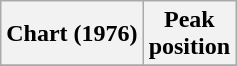<table class="wikitable sortable plainrowheaders" style="text-align:center">
<tr>
<th scope="col">Chart (1976)</th>
<th scope="col">Peak<br>position</th>
</tr>
<tr>
</tr>
</table>
